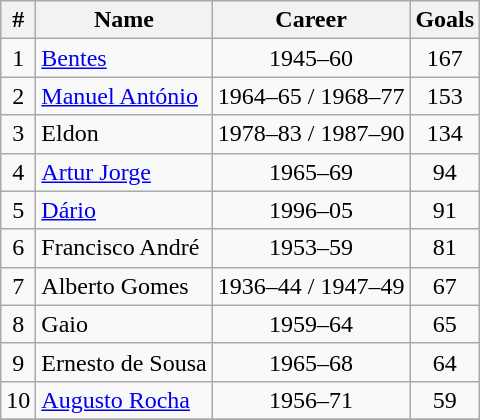<table class="wikitable sortable" style="text-align: center;">
<tr>
<th>#</th>
<th>Name</th>
<th>Career</th>
<th>Goals</th>
</tr>
<tr>
<td>1</td>
<td align="left"> <a href='#'>Bentes</a></td>
<td>1945–60</td>
<td>167</td>
</tr>
<tr>
<td>2</td>
<td align="left"> <a href='#'>Manuel António</a></td>
<td>1964–65 / 1968–77</td>
<td>153</td>
</tr>
<tr>
<td>3</td>
<td align="left"> Eldon</td>
<td>1978–83 / 1987–90</td>
<td>134</td>
</tr>
<tr>
<td>4</td>
<td align="left"> <a href='#'>Artur Jorge</a></td>
<td>1965–69</td>
<td>94</td>
</tr>
<tr>
<td>5</td>
<td align="left"> <a href='#'>Dário</a></td>
<td>1996–05</td>
<td>91</td>
</tr>
<tr>
<td>6</td>
<td align="left"> Francisco André</td>
<td>1953–59</td>
<td>81</td>
</tr>
<tr>
<td>7</td>
<td align="left"> Alberto Gomes</td>
<td>1936–44 / 1947–49</td>
<td>67</td>
</tr>
<tr>
<td>8</td>
<td align="left"> Gaio</td>
<td>1959–64</td>
<td>65</td>
</tr>
<tr>
<td>9</td>
<td align="left"> Ernesto de Sousa</td>
<td>1965–68</td>
<td>64</td>
</tr>
<tr>
<td>10</td>
<td align="left"> <a href='#'>Augusto Rocha</a></td>
<td>1956–71</td>
<td>59</td>
</tr>
<tr>
</tr>
</table>
